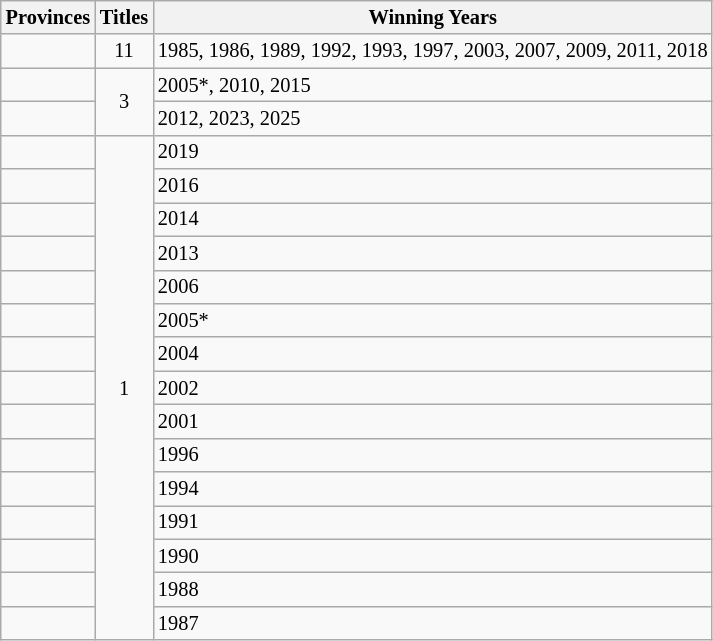<table class="wikitable" style="font-size: 85%;">
<tr>
<th>Provinces</th>
<th>Titles</th>
<th>Winning Years</th>
</tr>
<tr>
<td></td>
<td align="center">11</td>
<td>1985, 1986, 1989, 1992, 1993, 1997, 2003, 2007, 2009, 2011, 2018</td>
</tr>
<tr>
<td></td>
<td rowspan="2" align="center">3</td>
<td>2005*, 2010, 2015</td>
</tr>
<tr>
<td></td>
<td>2012, 2023, 2025</td>
</tr>
<tr>
<td></td>
<td rowspan="18" align="center">1</td>
<td>2019</td>
</tr>
<tr>
<td></td>
<td>2016</td>
</tr>
<tr>
<td></td>
<td>2014</td>
</tr>
<tr>
<td></td>
<td>2013</td>
</tr>
<tr>
<td></td>
<td>2006</td>
</tr>
<tr>
<td></td>
<td>2005*</td>
</tr>
<tr>
<td></td>
<td>2004</td>
</tr>
<tr>
<td></td>
<td>2002</td>
</tr>
<tr>
<td></td>
<td>2001</td>
</tr>
<tr>
<td></td>
<td>1996</td>
</tr>
<tr>
<td></td>
<td>1994</td>
</tr>
<tr>
<td></td>
<td>1991</td>
</tr>
<tr>
<td></td>
<td>1990</td>
</tr>
<tr>
<td></td>
<td>1988</td>
</tr>
<tr>
<td></td>
<td>1987</td>
</tr>
</table>
